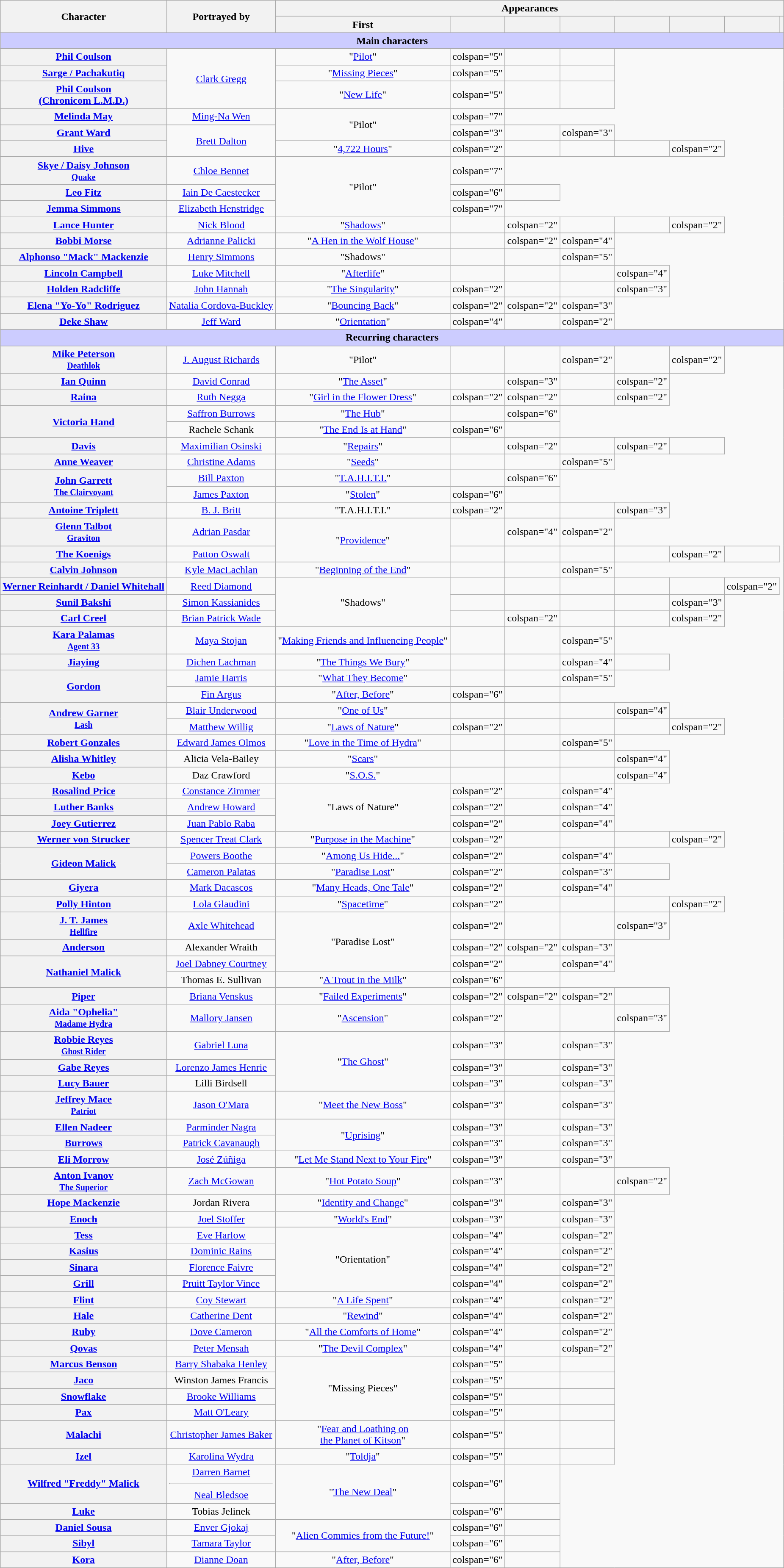<table class="wikitable" style="text-align: center; width: auto;">
<tr>
<th scope="col" rowspan="2">Character</th>
<th scope="col" rowspan="2">Portrayed by</th>
<th scope="col" colspan="8">Appearances</th>
</tr>
<tr>
<th scope="col">First</th>
<th scope="col"></th>
<th scope="col"></th>
<th scope="col"></th>
<th scope="col"></th>
<th scope="col"></th>
<th scope="col"></th>
<th scope="col"></th>
</tr>
<tr>
<th colspan="10" style="background-color: #ccccff;">Main characters</th>
</tr>
<tr>
<th scope="row"><a href='#'>Phil Coulson</a></th>
<td rowspan="3"><a href='#'>Clark Gregg</a></td>
<td>"<a href='#'>Pilot</a>"</td>
<td>colspan="5" </td>
<td></td>
<td></td>
</tr>
<tr>
<th scope="row"><a href='#'>Sarge / Pachakutiq</a></th>
<td>"<a href='#'>Missing Pieces</a>"</td>
<td>colspan="5" </td>
<td></td>
<td></td>
</tr>
<tr>
<th scope="row"><a href='#'>Phil Coulson<br>(Chronicom L.M.D.)</a></th>
<td>"<a href='#'>New Life</a>"</td>
<td>colspan="5" </td>
<td></td>
<td></td>
</tr>
<tr>
<th scope="row"><a href='#'>Melinda May</a></th>
<td><a href='#'>Ming-Na Wen</a></td>
<td rowspan="2">"Pilot"</td>
<td>colspan="7" </td>
</tr>
<tr>
<th scope="row"><a href='#'>Grant Ward</a></th>
<td rowspan="2"><a href='#'>Brett Dalton</a></td>
<td>colspan="3" </td>
<td></td>
<td>colspan="3" </td>
</tr>
<tr>
<th scope="row"><a href='#'>Hive</a></th>
<td>"<a href='#'>4,722 Hours</a>"</td>
<td>colspan="2" </td>
<td></td>
<td></td>
<td></td>
<td>colspan="2" </td>
</tr>
<tr>
<th scope="row"><a href='#'>Skye / Daisy Johnson<br><small>Quake</small></a></th>
<td><a href='#'>Chloe Bennet</a></td>
<td rowspan="3">"Pilot"</td>
<td>colspan="7" </td>
</tr>
<tr>
<th scope="row"><a href='#'>Leo Fitz</a></th>
<td><a href='#'>Iain De Caestecker</a></td>
<td>colspan="6" </td>
<td></td>
</tr>
<tr>
<th scope="row"><a href='#'>Jemma Simmons</a></th>
<td><a href='#'>Elizabeth Henstridge</a></td>
<td>colspan="7" </td>
</tr>
<tr>
<th scope="row"><a href='#'>Lance Hunter</a></th>
<td><a href='#'>Nick Blood</a></td>
<td>"<a href='#'>Shadows</a>"</td>
<td></td>
<td>colspan="2" </td>
<td></td>
<td></td>
<td>colspan="2" </td>
</tr>
<tr>
<th scope="row"><a href='#'>Bobbi Morse</a></th>
<td><a href='#'>Adrianne Palicki</a></td>
<td>"<a href='#'>A Hen in the Wolf House</a>"</td>
<td></td>
<td>colspan="2" </td>
<td>colspan="4" </td>
</tr>
<tr>
<th scope="row"><a href='#'>Alphonso "Mack" Mackenzie</a></th>
<td><a href='#'>Henry Simmons</a></td>
<td>"Shadows"</td>
<td></td>
<td></td>
<td>colspan="5" </td>
</tr>
<tr>
<th scope="row"><a href='#'>Lincoln Campbell</a></th>
<td><a href='#'>Luke Mitchell</a></td>
<td>"<a href='#'>Afterlife</a>"</td>
<td></td>
<td></td>
<td></td>
<td>colspan="4" </td>
</tr>
<tr>
<th scope="row"><a href='#'>Holden Radcliffe</a></th>
<td><a href='#'>John Hannah</a></td>
<td>"<a href='#'>The Singularity</a>"</td>
<td>colspan="2" </td>
<td></td>
<td></td>
<td>colspan="3" </td>
</tr>
<tr>
<th scope="row"><a href='#'>Elena "Yo-Yo" Rodriguez</a></th>
<td><a href='#'>Natalia Cordova-Buckley</a></td>
<td>"<a href='#'>Bouncing Back</a>"</td>
<td>colspan="2" </td>
<td>colspan="2" </td>
<td>colspan="3" </td>
</tr>
<tr>
<th scope="row"><a href='#'>Deke Shaw</a></th>
<td><a href='#'>Jeff Ward</a></td>
<td>"<a href='#'>Orientation</a>"</td>
<td>colspan="4" </td>
<td></td>
<td>colspan="2" </td>
</tr>
<tr>
<th colspan="10" style="background-color: #ccccff;">Recurring characters</th>
</tr>
<tr>
<th scope="row"><a href='#'>Mike Peterson<br><small>Deathlok</small></a></th>
<td><a href='#'>J. August Richards</a></td>
<td>"Pilot"</td>
<td></td>
<td></td>
<td>colspan="2" </td>
<td></td>
<td>colspan="2" </td>
</tr>
<tr>
<th scope="row"><a href='#'>Ian Quinn</a></th>
<td><a href='#'>David Conrad</a></td>
<td>"<a href='#'>The Asset</a>"</td>
<td></td>
<td>colspan="3" </td>
<td></td>
<td>colspan="2" </td>
</tr>
<tr>
<th scope="row"><a href='#'>Raina</a></th>
<td><a href='#'>Ruth Negga</a></td>
<td>"<a href='#'>Girl in the Flower Dress</a>"</td>
<td>colspan="2" </td>
<td>colspan="2" </td>
<td></td>
<td>colspan="2" </td>
</tr>
<tr>
<th scope="row" rowspan="2"><a href='#'>Victoria Hand</a></th>
<td><a href='#'>Saffron Burrows</a></td>
<td>"<a href='#'>The Hub</a>"</td>
<td></td>
<td>colspan="6" </td>
</tr>
<tr>
<td>Rachele Schank</td>
<td>"<a href='#'>The End Is at Hand</a>"</td>
<td>colspan="6" </td>
<td></td>
</tr>
<tr>
<th scope="row"><a href='#'>Davis</a></th>
<td><a href='#'>Maximilian Osinski</a></td>
<td>"<a href='#'>Repairs</a>"</td>
<td></td>
<td>colspan="2" </td>
<td></td>
<td>colspan="2" </td>
<td></td>
</tr>
<tr>
<th scope="row"><a href='#'>Anne Weaver</a></th>
<td><a href='#'>Christine Adams</a></td>
<td>"<a href='#'>Seeds</a>"</td>
<td></td>
<td></td>
<td>colspan="5" </td>
</tr>
<tr>
<th scope="row" rowspan="2"><a href='#'>John Garrett<br><small>The Clairvoyant</small></a></th>
<td><a href='#'>Bill Paxton</a></td>
<td>"<a href='#'>T.A.H.I.T.I.</a>"</td>
<td></td>
<td>colspan="6" </td>
</tr>
<tr>
<td><a href='#'>James Paxton</a></td>
<td>"<a href='#'>Stolen</a>"</td>
<td>colspan="6" </td>
<td></td>
</tr>
<tr>
<th scope="row"><a href='#'>Antoine Triplett</a></th>
<td><a href='#'>B. J. Britt</a></td>
<td>"T.A.H.I.T.I."</td>
<td>colspan="2" </td>
<td></td>
<td></td>
<td>colspan="3" </td>
</tr>
<tr>
<th scope="row"><a href='#'>Glenn Talbot<br><small>Graviton</small></a></th>
<td><a href='#'>Adrian Pasdar</a></td>
<td rowspan="2">"<a href='#'>Providence</a>"</td>
<td></td>
<td>colspan="4" </td>
<td>colspan="2" </td>
</tr>
<tr>
<th scope="row"><a href='#'>The Koenigs</a></th>
<td><a href='#'>Patton Oswalt</a></td>
<td></td>
<td></td>
<td></td>
<td></td>
<td>colspan="2" </td>
<td></td>
</tr>
<tr>
<th scope="row"><a href='#'>Calvin Johnson</a></th>
<td><a href='#'>Kyle MacLachlan</a></td>
<td>"<a href='#'>Beginning of the End</a>"</td>
<td></td>
<td></td>
<td>colspan="5" </td>
</tr>
<tr>
<th scope="row"><a href='#'>Werner Reinhardt / Daniel Whitehall</a></th>
<td><a href='#'>Reed Diamond</a></td>
<td rowspan="3">"Shadows"</td>
<td></td>
<td></td>
<td></td>
<td></td>
<td></td>
<td>colspan="2" </td>
</tr>
<tr>
<th scope="row"><a href='#'>Sunil Bakshi</a></th>
<td><a href='#'>Simon Kassianides</a></td>
<td></td>
<td></td>
<td></td>
<td></td>
<td>colspan="3" </td>
</tr>
<tr>
<th scope="row"><a href='#'>Carl Creel</a></th>
<td><a href='#'>Brian Patrick Wade</a></td>
<td></td>
<td>colspan="2" </td>
<td></td>
<td></td>
<td>colspan="2" </td>
</tr>
<tr>
<th scope="row"><a href='#'>Kara Palamas<br><small>Agent 33</small></a></th>
<td><a href='#'>Maya Stojan</a></td>
<td>"<a href='#'>Making Friends and Influencing People</a>"</td>
<td></td>
<td></td>
<td>colspan="5" </td>
</tr>
<tr>
<th scope="row"><a href='#'>Jiaying</a></th>
<td><a href='#'>Dichen Lachman</a></td>
<td>"<a href='#'>The Things We Bury</a>"</td>
<td></td>
<td></td>
<td>colspan="4" </td>
<td></td>
</tr>
<tr>
<th scope="row" rowspan="2"><a href='#'>Gordon</a></th>
<td><a href='#'>Jamie Harris</a></td>
<td>"<a href='#'>What They Become</a>"</td>
<td></td>
<td></td>
<td>colspan="5" </td>
</tr>
<tr>
<td><a href='#'>Fin Argus</a></td>
<td>"<a href='#'>After, Before</a>"</td>
<td>colspan="6" </td>
<td></td>
</tr>
<tr>
<th scope="row" rowspan="2"><a href='#'>Andrew Garner<br><small>Lash</small></a></th>
<td><a href='#'>Blair Underwood</a></td>
<td>"<a href='#'>One of Us</a>"</td>
<td></td>
<td></td>
<td></td>
<td>colspan="4" </td>
</tr>
<tr>
<td><a href='#'>Matthew Willig</a></td>
<td>"<a href='#'>Laws of Nature</a>"</td>
<td>colspan="2" </td>
<td></td>
<td></td>
<td></td>
<td>colspan="2" </td>
</tr>
<tr>
<th scope="row"><a href='#'>Robert Gonzales</a></th>
<td><a href='#'>Edward James Olmos</a></td>
<td>"<a href='#'>Love in the Time of Hydra</a>"</td>
<td></td>
<td></td>
<td>colspan="5" </td>
</tr>
<tr>
<th scope="row"><a href='#'>Alisha Whitley</a></th>
<td>Alicia Vela-Bailey</td>
<td>"<a href='#'>Scars</a>"</td>
<td></td>
<td></td>
<td></td>
<td>colspan="4" </td>
</tr>
<tr>
<th scope="row"><a href='#'>Kebo</a></th>
<td>Daz Crawford</td>
<td>"<a href='#'>S.O.S.</a>"</td>
<td></td>
<td></td>
<td></td>
<td>colspan="4" </td>
</tr>
<tr>
<th scope="row"><a href='#'>Rosalind Price</a></th>
<td><a href='#'>Constance Zimmer</a></td>
<td rowspan="3">"Laws of Nature"</td>
<td>colspan="2" </td>
<td></td>
<td>colspan="4" </td>
</tr>
<tr>
<th scope="row"><a href='#'>Luther Banks</a></th>
<td><a href='#'>Andrew Howard</a></td>
<td>colspan="2" </td>
<td></td>
<td>colspan="4" </td>
</tr>
<tr>
<th scope="row"><a href='#'>Joey Gutierrez</a></th>
<td><a href='#'>Juan Pablo Raba</a></td>
<td>colspan="2" </td>
<td></td>
<td>colspan="4" </td>
</tr>
<tr>
<th scope="row"><a href='#'>Werner von Strucker</a></th>
<td><a href='#'>Spencer Treat Clark</a></td>
<td>"<a href='#'>Purpose in the Machine</a>"</td>
<td>colspan="2" </td>
<td></td>
<td></td>
<td></td>
<td>colspan="2" </td>
</tr>
<tr>
<th scope="row" rowspan="2"><a href='#'>Gideon Malick</a></th>
<td><a href='#'>Powers Boothe</a></td>
<td>"<a href='#'>Among Us Hide...</a>"</td>
<td>colspan="2" </td>
<td></td>
<td>colspan="4" </td>
</tr>
<tr>
<td><a href='#'>Cameron Palatas</a></td>
<td>"<a href='#'>Paradise Lost</a>"</td>
<td>colspan="2" </td>
<td></td>
<td>colspan="3" </td>
<td></td>
</tr>
<tr>
<th scope="row"><a href='#'>Giyera</a></th>
<td><a href='#'>Mark Dacascos</a></td>
<td>"<a href='#'>Many Heads, One Tale</a>"</td>
<td>colspan="2" </td>
<td></td>
<td>colspan="4" </td>
</tr>
<tr>
<th scope="row"><a href='#'>Polly Hinton</a></th>
<td><a href='#'>Lola Glaudini</a></td>
<td>"<a href='#'>Spacetime</a>"</td>
<td>colspan="2" </td>
<td></td>
<td></td>
<td></td>
<td>colspan="2" </td>
</tr>
<tr>
<th scope="row"><a href='#'>J. T. James<br><small>Hellfire</small></a></th>
<td><a href='#'>Axle Whitehead</a></td>
<td rowspan="3">"Paradise Lost"</td>
<td>colspan="2" </td>
<td></td>
<td></td>
<td>colspan="3" </td>
</tr>
<tr>
<th scope="row"><a href='#'>Anderson</a></th>
<td>Alexander Wraith</td>
<td>colspan="2" </td>
<td>colspan="2" </td>
<td>colspan="3" </td>
</tr>
<tr>
<th scope="row" rowspan="2"><a href='#'>Nathaniel Malick</a></th>
<td><a href='#'>Joel Dabney Courtney</a></td>
<td>colspan="2" </td>
<td></td>
<td>colspan="4" </td>
</tr>
<tr>
<td>Thomas E. Sullivan</td>
<td>"<a href='#'>A Trout in the Milk</a>"</td>
<td>colspan="6" </td>
<td></td>
</tr>
<tr>
<th scope="row"><a href='#'>Piper</a></th>
<td><a href='#'>Briana Venskus</a></td>
<td>"<a href='#'>Failed Experiments</a>"</td>
<td>colspan="2" </td>
<td>colspan="2" </td>
<td>colspan="2" </td>
<td></td>
</tr>
<tr>
<th scope="row"><a href='#'>Aida "Ophelia"<br><small>Madame Hydra</small></a></th>
<td><a href='#'>Mallory Jansen</a></td>
<td>"<a href='#'>Ascension</a>"</td>
<td>colspan="2" </td>
<td></td>
<td></td>
<td>colspan="3" </td>
</tr>
<tr>
<th scope="row"><a href='#'>Robbie Reyes<br><small>Ghost Rider</small></a></th>
<td><a href='#'>Gabriel Luna</a></td>
<td rowspan="3">"<a href='#'>The Ghost</a>"</td>
<td>colspan="3" </td>
<td></td>
<td>colspan="3" </td>
</tr>
<tr>
<th scope="row"><a href='#'>Gabe Reyes</a></th>
<td><a href='#'>Lorenzo James Henrie</a></td>
<td>colspan="3" </td>
<td></td>
<td>colspan="3" </td>
</tr>
<tr>
<th scope="row"><a href='#'>Lucy Bauer</a></th>
<td>Lilli Birdsell</td>
<td>colspan="3" </td>
<td></td>
<td>colspan="3" </td>
</tr>
<tr>
<th scope="row"><a href='#'>Jeffrey Mace<br><small>Patriot</small></a></th>
<td><a href='#'>Jason O'Mara</a></td>
<td>"<a href='#'>Meet the New Boss</a>"</td>
<td>colspan="3" </td>
<td></td>
<td>colspan="3" </td>
</tr>
<tr>
<th scope="row"><a href='#'>Ellen Nadeer</a></th>
<td><a href='#'>Parminder Nagra</a></td>
<td rowspan="2">"<a href='#'>Uprising</a>"</td>
<td>colspan="3" </td>
<td></td>
<td>colspan="3" </td>
</tr>
<tr>
<th scope="row"><a href='#'>Burrows</a></th>
<td><a href='#'>Patrick Cavanaugh</a></td>
<td>colspan="3" </td>
<td></td>
<td>colspan="3" </td>
</tr>
<tr>
<th scope="row"><a href='#'>Eli Morrow</a></th>
<td><a href='#'>José Zúñiga</a></td>
<td>"<a href='#'>Let Me Stand Next to Your Fire</a>"</td>
<td>colspan="3" </td>
<td></td>
<td>colspan="3" </td>
</tr>
<tr>
<th scope="row"><a href='#'>Anton Ivanov<br><small>The Superior</small></a></th>
<td><a href='#'>Zach McGowan</a></td>
<td>"<a href='#'>Hot Potato Soup</a>"</td>
<td>colspan="3" </td>
<td></td>
<td></td>
<td>colspan="2" </td>
</tr>
<tr>
<th scope="row"><a href='#'>Hope Mackenzie</a></th>
<td>Jordan Rivera</td>
<td>"<a href='#'>Identity and Change</a>"</td>
<td>colspan="3" </td>
<td></td>
<td>colspan="3" </td>
</tr>
<tr>
<th scope="row"><a href='#'>Enoch</a></th>
<td><a href='#'>Joel Stoffer</a></td>
<td>"<a href='#'>World's End</a>"</td>
<td>colspan="3" </td>
<td></td>
<td>colspan="3" </td>
</tr>
<tr>
<th scope="row"><a href='#'>Tess</a></th>
<td><a href='#'>Eve Harlow</a></td>
<td rowspan="4">"Orientation"</td>
<td>colspan="4" </td>
<td></td>
<td>colspan="2" </td>
</tr>
<tr>
<th scope="row"><a href='#'>Kasius</a></th>
<td><a href='#'>Dominic Rains</a></td>
<td>colspan="4" </td>
<td></td>
<td>colspan="2" </td>
</tr>
<tr>
<th scope="row"><a href='#'>Sinara</a></th>
<td><a href='#'>Florence Faivre</a></td>
<td>colspan="4" </td>
<td></td>
<td>colspan="2" </td>
</tr>
<tr>
<th scope="row"><a href='#'>Grill</a></th>
<td><a href='#'>Pruitt Taylor Vince</a></td>
<td>colspan="4" </td>
<td></td>
<td>colspan="2" </td>
</tr>
<tr>
<th scope="row"><a href='#'>Flint</a></th>
<td><a href='#'>Coy Stewart</a></td>
<td>"<a href='#'>A Life Spent</a>"</td>
<td>colspan="4" </td>
<td></td>
<td>colspan="2" </td>
</tr>
<tr>
<th scope="row"><a href='#'>Hale</a></th>
<td><a href='#'>Catherine Dent</a></td>
<td>"<a href='#'>Rewind</a>"</td>
<td>colspan="4" </td>
<td></td>
<td>colspan="2" </td>
</tr>
<tr>
<th scope="row"><a href='#'>Ruby</a></th>
<td><a href='#'>Dove Cameron</a></td>
<td>"<a href='#'>All the Comforts of Home</a>"</td>
<td>colspan="4" </td>
<td></td>
<td>colspan="2" </td>
</tr>
<tr>
<th scope="row"><a href='#'>Qovas</a></th>
<td><a href='#'>Peter Mensah</a></td>
<td>"<a href='#'>The Devil Complex</a>"</td>
<td>colspan="4" </td>
<td></td>
<td>colspan="2" </td>
</tr>
<tr>
<th scope="row"><a href='#'>Marcus Benson</a></th>
<td><a href='#'>Barry Shabaka Henley</a></td>
<td rowspan="4">"Missing Pieces"</td>
<td>colspan="5" </td>
<td></td>
<td></td>
</tr>
<tr>
<th scope="row"><a href='#'>Jaco</a></th>
<td>Winston James Francis</td>
<td>colspan="5" </td>
<td></td>
<td></td>
</tr>
<tr>
<th scope="row"><a href='#'>Snowflake</a></th>
<td><a href='#'>Brooke Williams</a></td>
<td>colspan="5" </td>
<td></td>
<td></td>
</tr>
<tr>
<th scope="row"><a href='#'>Pax</a></th>
<td><a href='#'>Matt O'Leary</a></td>
<td>colspan="5" </td>
<td></td>
<td></td>
</tr>
<tr>
<th scope="row"><a href='#'>Malachi</a></th>
<td><a href='#'>Christopher James Baker</a></td>
<td>"<a href='#'>Fear and Loathing on<br> the Planet of Kitson</a>"</td>
<td>colspan="5" </td>
<td></td>
<td></td>
</tr>
<tr>
<th scope="row"><a href='#'>Izel</a></th>
<td><a href='#'>Karolina Wydra</a></td>
<td>"<a href='#'>Toldja</a>"</td>
<td>colspan="5" </td>
<td></td>
<td></td>
</tr>
<tr>
<th scope="row"><a href='#'>Wilfred "Freddy" Malick</a></th>
<td><a href='#'>Darren Barnet</a><hr><a href='#'>Neal Bledsoe</a></td>
<td rowspan="2">"<a href='#'>The New Deal</a>"</td>
<td>colspan="6" </td>
<td></td>
</tr>
<tr>
<th scope="row"><a href='#'>Luke</a></th>
<td>Tobias Jelinek</td>
<td>colspan="6" </td>
<td></td>
</tr>
<tr>
<th scope="row"><a href='#'>Daniel Sousa</a></th>
<td><a href='#'>Enver Gjokaj</a></td>
<td rowspan="2">"<a href='#'>Alien Commies from the Future!</a>"</td>
<td>colspan="6" </td>
<td></td>
</tr>
<tr>
<th scope="row"><a href='#'>Sibyl</a></th>
<td><a href='#'>Tamara Taylor</a></td>
<td>colspan="6" </td>
<td></td>
</tr>
<tr>
<th scope="row"><a href='#'>Kora</a></th>
<td><a href='#'>Dianne Doan</a></td>
<td>"<a href='#'>After, Before</a>"</td>
<td>colspan="6" </td>
<td></td>
</tr>
</table>
